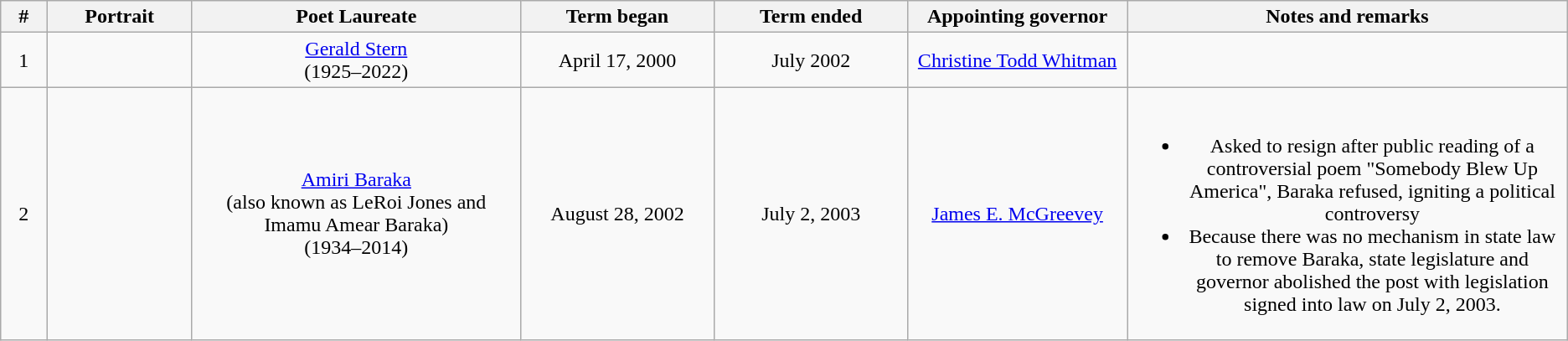<table class="wikitable" style="text-align:center">
<tr>
<th scope="col" width=30>#</th>
<th scope="col" width=110>Portrait</th>
<th scope="col" width=260>Poet Laureate</th>
<th scope="col" width=150>Term began</th>
<th scope="col" width=150>Term ended</th>
<th scope="col" width=170>Appointing governor</th>
<th scope="col" width=350>Notes and remarks</th>
</tr>
<tr>
<td>1</td>
<td></td>
<td><a href='#'>Gerald Stern</a><br>(1925–2022)</td>
<td>April 17, 2000</td>
<td>July 2002</td>
<td><a href='#'>Christine Todd Whitman</a></td>
<td></td>
</tr>
<tr>
<td>2</td>
<td></td>
<td><a href='#'>Amiri Baraka</a><br>(also known as LeRoi Jones and Imamu Amear Baraka)<br>(1934–2014)</td>
<td>August 28, 2002</td>
<td>July 2, 2003</td>
<td><a href='#'>James E. McGreevey</a></td>
<td><br><ul><li>Asked to resign after public reading of a controversial poem "Somebody Blew Up America", Baraka refused, igniting a political controversy</li><li>Because there was no mechanism in state law to remove Baraka, state legislature and governor abolished the post with legislation signed into law on July 2, 2003.</li></ul></td>
</tr>
</table>
